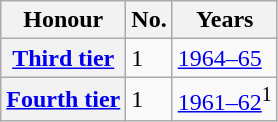<table class="wikitable plainrowheaders">
<tr>
<th scope=col>Honour</th>
<th scope=col>No.</th>
<th scope=col>Years</th>
</tr>
<tr>
<th scope=row><a href='#'>Third tier</a></th>
<td>1</td>
<td><a href='#'>1964–65</a></td>
</tr>
<tr>
<th scope=row><a href='#'>Fourth tier</a></th>
<td>1</td>
<td><a href='#'>1961–62</a><sup>1</sup></td>
</tr>
</table>
